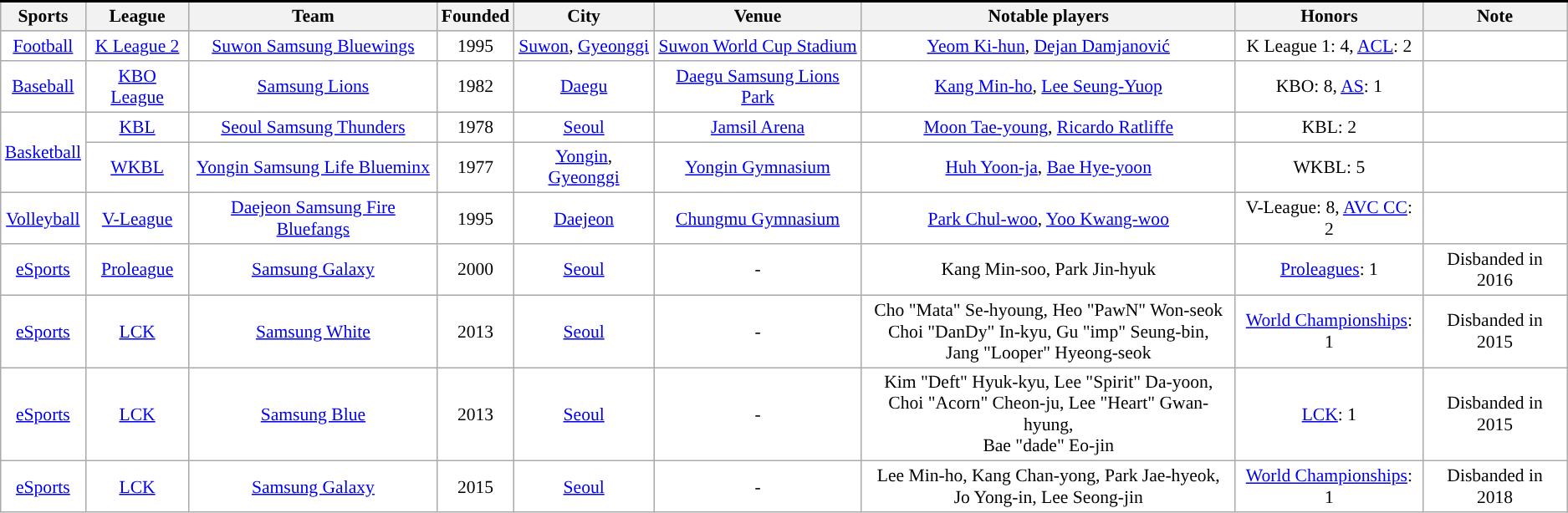<table class="wikitable" style="font-size:90%;text-align:center;background:transparent">
<tr style="border-bottom:solid 2px">
</tr>
<tr bgcolor="#efefef">
<th>Sports</th>
<th>League</th>
<th>Team</th>
<th>Founded</th>
<th>City</th>
<th>Venue</th>
<th>Notable players</th>
<th>Honors</th>
<th>Note</th>
</tr>
<tr>
<td><a href='#'>Football</a></td>
<td><a href='#'>K League 2</a></td>
<td><a href='#'>Suwon Samsung Bluewings</a></td>
<td>1995</td>
<td><a href='#'>Suwon</a>, <a href='#'>Gyeonggi</a></td>
<td><a href='#'>Suwon World Cup Stadium</a></td>
<td><a href='#'>Yeom Ki-hun</a>, <a href='#'>Dejan Damjanović</a></td>
<td>K League 1: 4, <a href='#'>ACL</a>: 2</td>
<td></td>
</tr>
<tr>
<td><a href='#'>Baseball</a></td>
<td><a href='#'>KBO League</a></td>
<td><a href='#'>Samsung Lions</a></td>
<td>1982</td>
<td><a href='#'>Daegu</a></td>
<td><a href='#'>Daegu Samsung Lions Park</a></td>
<td><a href='#'>Kang Min-ho</a>, <a href='#'>Lee Seung-Yuop</a></td>
<td>KBO: 8, <a href='#'>AS</a>: 1</td>
<td></td>
</tr>
<tr>
<td rowspan="2"><a href='#'>Basketball</a></td>
<td><a href='#'>KBL</a></td>
<td><a href='#'>Seoul Samsung Thunders</a></td>
<td>1978</td>
<td><a href='#'>Seoul</a></td>
<td><a href='#'>Jamsil Arena</a></td>
<td><a href='#'>Moon Tae-young</a>, <a href='#'>Ricardo Ratliffe</a></td>
<td>KBL: 2</td>
<td></td>
</tr>
<tr>
<td><a href='#'>WKBL</a></td>
<td><a href='#'>Yongin Samsung Life Blueminx</a></td>
<td>1977</td>
<td><a href='#'>Yongin</a>, <a href='#'>Gyeonggi</a></td>
<td><a href='#'>Yongin Gymnasium</a></td>
<td><a href='#'>Huh Yoon-ja</a>, <a href='#'>Bae Hye-yoon</a></td>
<td>WKBL: 5</td>
<td></td>
</tr>
<tr>
<td><a href='#'>Volleyball</a></td>
<td><a href='#'>V-League</a></td>
<td><a href='#'>Daejeon Samsung Fire Bluefangs</a></td>
<td>1995</td>
<td><a href='#'>Daejeon</a></td>
<td><a href='#'>Chungmu Gymnasium</a></td>
<td><a href='#'>Park Chul-woo</a>, <a href='#'>Yoo Kwang-woo</a></td>
<td>V-League: 8, <a href='#'>AVC CC</a>: 2</td>
<td></td>
</tr>
<tr>
<td><a href='#'>eSports</a></td>
<td><a href='#'>Proleague</a></td>
<td><a href='#'>Samsung Galaxy</a></td>
<td>2000</td>
<td><a href='#'>Seoul</a></td>
<td>-</td>
<td>Kang Min-soo, Park Jin-hyuk</td>
<td><a href='#'>Proleagues</a>: 1</td>
<td>Disbanded in 2016</td>
</tr>
<tr>
<td><a href='#'>eSports</a></td>
<td><a href='#'>LCK</a></td>
<td><a href='#'>Samsung White</a></td>
<td>2013</td>
<td><a href='#'>Seoul</a></td>
<td>-</td>
<td>Cho "Mata" Se-hyoung, Heo "PawN" Won-seok<br>Choi "DanDy" In-kyu, Gu "imp" Seung-bin,<br>Jang "Looper" Hyeong-seok</td>
<td><a href='#'>World Championships</a>: 1</td>
<td>Disbanded in 2015</td>
</tr>
<tr>
<td><a href='#'>eSports</a></td>
<td><a href='#'>LCK</a></td>
<td><a href='#'>Samsung Blue</a></td>
<td>2013</td>
<td><a href='#'>Seoul</a></td>
<td>-</td>
<td>Kim "Deft" Hyuk-kyu, Lee "Spirit" Da-yoon,<br>Choi "Acorn" Cheon-ju, Lee "Heart" Gwan-hyung,<br>Bae "dade" Eo-jin</td>
<td><a href='#'>LCK</a>: 1</td>
<td>Disbanded in 2015</td>
</tr>
<tr>
<td><a href='#'>eSports</a></td>
<td><a href='#'>LCK</a></td>
<td><a href='#'>Samsung Galaxy</a></td>
<td>2015</td>
<td><a href='#'>Seoul</a></td>
<td>-</td>
<td>Lee Min-ho, Kang Chan-yong, Park Jae-hyeok,<br>Jo Yong-in, Lee Seong-jin</td>
<td><a href='#'>World Championships</a>: 1</td>
<td>Disbanded in 2018</td>
</tr>
</table>
